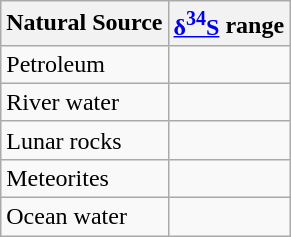<table class="wikitable">
<tr>
<th>Natural Source</th>
<th><a href='#'>δ<sup>34</sup>S</a> range</th>
</tr>
<tr>
<td>Petroleum</td>
<td></td>
</tr>
<tr>
<td>River water</td>
<td></td>
</tr>
<tr>
<td>Lunar rocks</td>
<td></td>
</tr>
<tr>
<td>Meteorites</td>
<td></td>
</tr>
<tr>
<td>Ocean water</td>
<td></td>
</tr>
</table>
